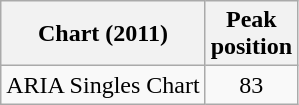<table class="wikitable">
<tr>
<th>Chart (2011)</th>
<th>Peak<br>position</th>
</tr>
<tr>
<td>ARIA Singles Chart</td>
<td align="center">83</td>
</tr>
</table>
